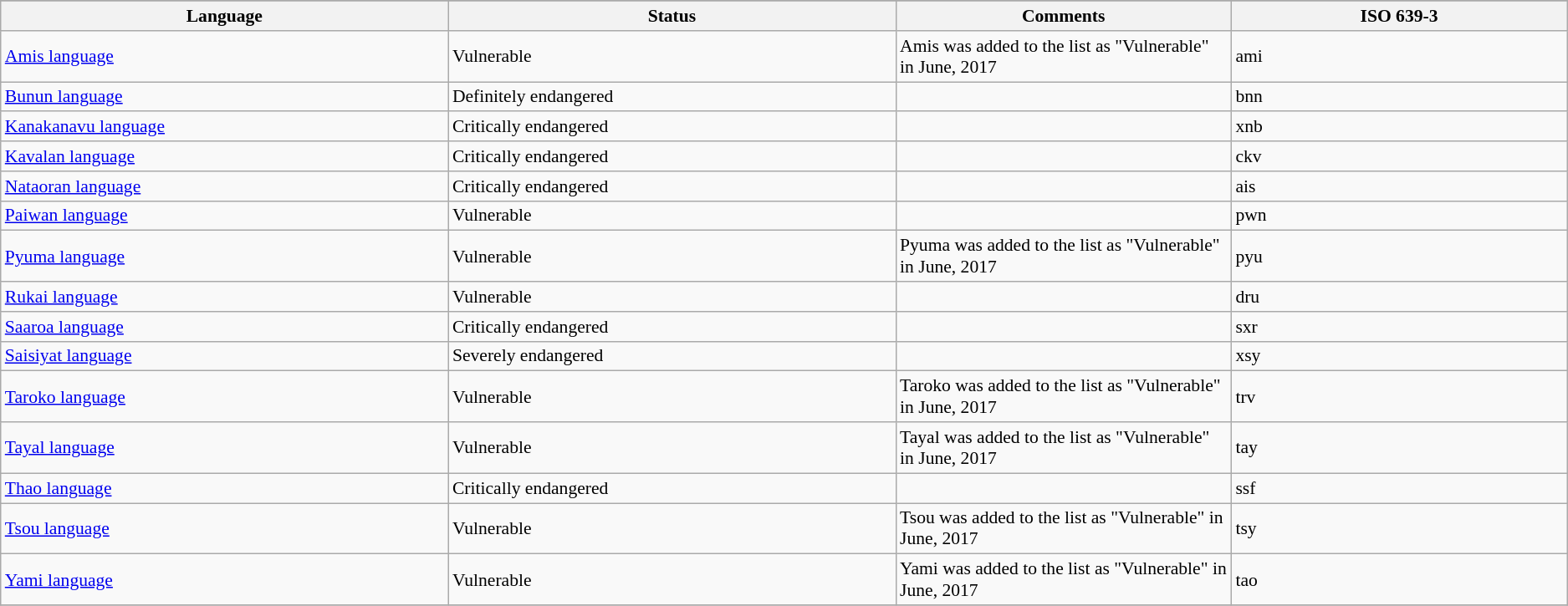<table class="wikitable" align="center" style="font-size:90%">
<tr>
</tr>
<tr>
<th width="20%">Language</th>
<th width="20%">Status</th>
<th width="15%">Comments</th>
<th width="15%">ISO 639-3</th>
</tr>
<tr>
<td><a href='#'>Amis language</a></td>
<td>Vulnerable</td>
<td>Amis was added to the list as "Vulnerable" in June, 2017</td>
<td>ami</td>
</tr>
<tr>
<td><a href='#'>Bunun language</a></td>
<td>Definitely endangered</td>
<td> </td>
<td>bnn</td>
</tr>
<tr>
<td><a href='#'>Kanakanavu language</a></td>
<td>Critically endangered</td>
<td> </td>
<td>xnb</td>
</tr>
<tr>
<td><a href='#'>Kavalan language</a></td>
<td>Critically endangered</td>
<td> </td>
<td>ckv</td>
</tr>
<tr>
<td><a href='#'>Nataoran language</a></td>
<td>Critically endangered</td>
<td> </td>
<td>ais</td>
</tr>
<tr>
<td><a href='#'>Paiwan language</a></td>
<td>Vulnerable</td>
<td> </td>
<td>pwn</td>
</tr>
<tr>
<td><a href='#'>Pyuma language</a></td>
<td>Vulnerable</td>
<td>Pyuma was added to the list as "Vulnerable" in June, 2017</td>
<td>pyu</td>
</tr>
<tr>
<td><a href='#'>Rukai language</a></td>
<td>Vulnerable</td>
<td> </td>
<td>dru</td>
</tr>
<tr>
<td><a href='#'>Saaroa language</a></td>
<td>Critically endangered</td>
<td> </td>
<td>sxr</td>
</tr>
<tr>
<td><a href='#'>Saisiyat language</a></td>
<td>Severely endangered</td>
<td> </td>
<td>xsy</td>
</tr>
<tr>
<td><a href='#'>Taroko language</a></td>
<td>Vulnerable</td>
<td>Taroko was added to the list as "Vulnerable" in June, 2017</td>
<td>trv</td>
</tr>
<tr>
<td><a href='#'>Tayal language</a></td>
<td>Vulnerable</td>
<td>Tayal was added to the list as "Vulnerable" in June, 2017</td>
<td>tay</td>
</tr>
<tr>
<td><a href='#'>Thao language</a></td>
<td>Critically endangered</td>
<td> </td>
<td>ssf</td>
</tr>
<tr>
<td><a href='#'>Tsou language</a></td>
<td>Vulnerable</td>
<td>Tsou was added to the list as "Vulnerable" in June, 2017</td>
<td>tsy</td>
</tr>
<tr>
<td><a href='#'>Yami language</a></td>
<td>Vulnerable</td>
<td>Yami was added to the list as "Vulnerable" in June, 2017</td>
<td>tao</td>
</tr>
<tr>
</tr>
</table>
